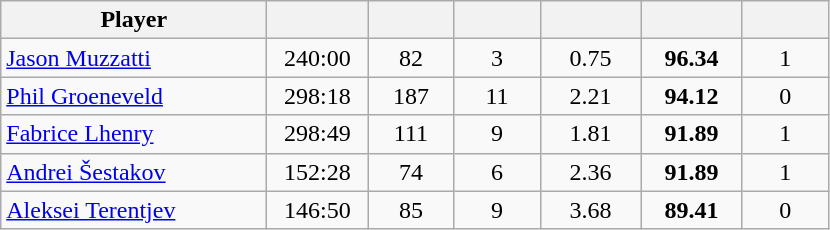<table class="wikitable sortable" style="text-align:center;">
<tr>
<th width="170px">Player</th>
<th width="60px"></th>
<th width="50px"></th>
<th width="50px"></th>
<th width="60px"></th>
<th width="60px"></th>
<th width="50px"></th>
</tr>
<tr>
<td align=left> <a href='#'>Jason Muzzatti</a></td>
<td>240:00</td>
<td>82</td>
<td>3</td>
<td>0.75</td>
<td><strong>96.34</strong></td>
<td>1</td>
</tr>
<tr>
<td align=left> <a href='#'>Phil Groeneveld</a></td>
<td>298:18</td>
<td>187</td>
<td>11</td>
<td>2.21</td>
<td><strong>94.12</strong></td>
<td>0</td>
</tr>
<tr>
<td align=left> <a href='#'>Fabrice Lhenry</a></td>
<td>298:49</td>
<td>111</td>
<td>9</td>
<td>1.81</td>
<td><strong>91.89</strong></td>
<td>1</td>
</tr>
<tr>
<td align=left> <a href='#'>Andrei Šestakov</a></td>
<td>152:28</td>
<td>74</td>
<td>6</td>
<td>2.36</td>
<td><strong>91.89</strong></td>
<td>1</td>
</tr>
<tr>
<td align=left> <a href='#'>Aleksei Terentjev</a></td>
<td>146:50</td>
<td>85</td>
<td>9</td>
<td>3.68</td>
<td><strong>89.41</strong></td>
<td>0</td>
</tr>
</table>
